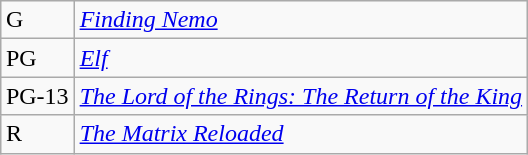<table class="wikitable sortable" style="margin:auto; margin:auto;">
<tr>
<td>G</td>
<td><em><a href='#'>Finding Nemo</a></em></td>
</tr>
<tr>
<td>PG</td>
<td><em><a href='#'>Elf</a></em></td>
</tr>
<tr>
<td>PG-13</td>
<td><em><a href='#'>The Lord of the Rings: The Return of the King</a></em></td>
</tr>
<tr>
<td>R</td>
<td><em><a href='#'>The Matrix Reloaded</a></em></td>
</tr>
</table>
